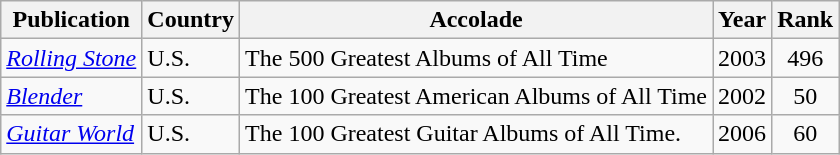<table class="wikitable">
<tr>
<th>Publication</th>
<th>Country</th>
<th>Accolade</th>
<th>Year</th>
<th>Rank</th>
</tr>
<tr>
<td><em><a href='#'>Rolling Stone</a></em></td>
<td>U.S.</td>
<td>The 500 Greatest Albums of All Time</td>
<td>2003</td>
<td style = "text-align:center;">496</td>
</tr>
<tr>
<td><em><a href='#'>Blender</a></em></td>
<td>U.S.</td>
<td>The 100 Greatest American Albums of All Time</td>
<td>2002</td>
<td style = "text-align:center;">50</td>
</tr>
<tr>
<td><em><a href='#'>Guitar World</a></em></td>
<td>U.S.</td>
<td>The 100 Greatest Guitar Albums of All Time.</td>
<td>2006</td>
<td style = "text-align:center;">60</td>
</tr>
</table>
